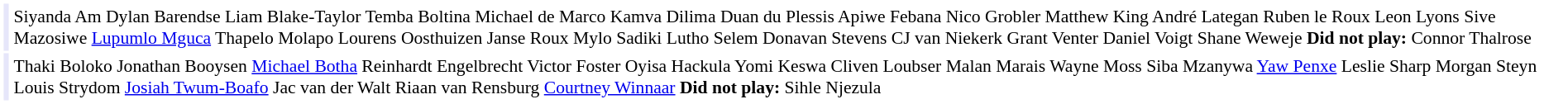<table cellpadding="2" style="border: 1px solid white; font-size:90%;">
<tr>
<td style="text-align:right;" bgcolor="lavender"></td>
<td style="text-align:left;">Siyanda Am Dylan Barendse Liam Blake-Taylor Temba Boltina Michael de Marco Kamva Dilima Duan du Plessis Apiwe Febana Nico Grobler Matthew King André Lategan Ruben le Roux Leon Lyons Sive Mazosiwe <a href='#'>Lupumlo Mguca</a> Thapelo Molapo Lourens Oosthuizen Janse Roux Mylo Sadiki Lutho Selem Donavan Stevens CJ van Niekerk Grant Venter Daniel Voigt Shane Weweje <strong>Did not play:</strong> Connor Thalrose</td>
</tr>
<tr>
<td style="text-align:right;" bgcolor="lavender"></td>
<td style="text-align:left;">Thaki Boloko Jonathan Booysen <a href='#'>Michael Botha</a> Reinhardt Engelbrecht Victor Foster Oyisa Hackula Yomi Keswa Cliven Loubser Malan Marais Wayne Moss Siba Mzanywa <a href='#'>Yaw Penxe</a> Leslie Sharp Morgan Steyn Louis Strydom <a href='#'>Josiah Twum-Boafo</a> Jac van der Walt Riaan van Rensburg <a href='#'>Courtney Winnaar</a> <strong>Did not play:</strong> Sihle Njezula</td>
</tr>
</table>
